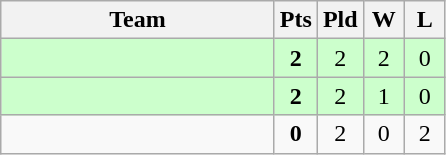<table class=wikitable style="text-align:center">
<tr>
<th width=175>Team</th>
<th width=20>Pts</th>
<th width=20>Pld</th>
<th width=20>W</th>
<th width=20>L</th>
</tr>
<tr bgcolor="#ccffcc">
<td style="text-align:left"></td>
<td><strong>2</strong></td>
<td>2</td>
<td>2</td>
<td>0</td>
</tr>
<tr bgcolor="#ccffcc">
<td style="text-align:left"></td>
<td><strong>2</strong></td>
<td>2</td>
<td>1</td>
<td>0</td>
</tr>
<tr>
<td style="text-align:left"></td>
<td><strong>0</strong></td>
<td>2</td>
<td>0</td>
<td>2</td>
</tr>
</table>
